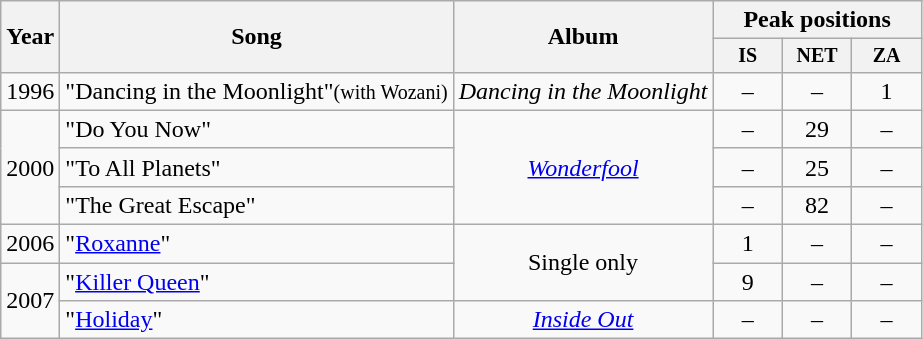<table class="wikitable" style="text-align:center;">
<tr>
<th rowspan="2">Year</th>
<th rowspan="2">Song</th>
<th rowspan="2">Album</th>
<th colspan="3">Peak positions</th>
</tr>
<tr style="font-size:smaller;">
<th width="40">IS</th>
<th width="40">NET</th>
<th width="40">ZA</th>
</tr>
<tr>
<td rowspan="1">1996</td>
<td align="left">"Dancing in the Moonlight"<small>(with Wozani)</small></td>
<td><em>Dancing in the Moonlight</em></td>
<td>–</td>
<td>–</td>
<td>1</td>
</tr>
<tr>
<td rowspan="3">2000</td>
<td align="left">"Do You Now"</td>
<td rowspan="3"><em><a href='#'>Wonderfool</a></em></td>
<td>–</td>
<td>29</td>
<td>–</td>
</tr>
<tr>
<td align="left">"To All Planets"</td>
<td>–</td>
<td>25</td>
<td>–</td>
</tr>
<tr>
<td align="left">"The Great Escape"</td>
<td>–</td>
<td>82</td>
<td>–</td>
</tr>
<tr>
<td>2006</td>
<td align="left">"<a href='#'>Roxanne</a>"</td>
<td rowspan="2">Single only</td>
<td>1</td>
<td>–</td>
<td>–</td>
</tr>
<tr>
<td rowspan="2">2007</td>
<td align="left">"<a href='#'>Killer Queen</a>"</td>
<td>9</td>
<td>–</td>
<td>–</td>
</tr>
<tr>
<td align="left">"<a href='#'>Holiday</a>"</td>
<td><em><a href='#'>Inside Out</a></em></td>
<td>–</td>
<td>–</td>
<td>–</td>
</tr>
</table>
